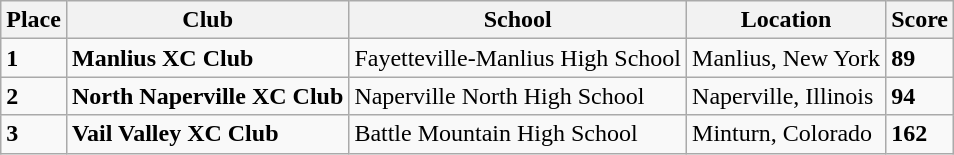<table class="wikitable">
<tr>
<th>Place</th>
<th>Club</th>
<th>School</th>
<th>Location</th>
<th>Score</th>
</tr>
<tr>
<td><strong>1</strong></td>
<td><strong> Manlius XC Club </strong></td>
<td>Fayetteville-Manlius High School</td>
<td>Manlius, New York</td>
<td><strong> 89 </strong></td>
</tr>
<tr>
<td><strong>2</strong></td>
<td><strong> North Naperville XC Club </strong></td>
<td>Naperville North High School</td>
<td>Naperville, Illinois</td>
<td><strong> 94 </strong></td>
</tr>
<tr>
<td><strong>3</strong></td>
<td><strong> Vail Valley XC Club </strong></td>
<td>Battle Mountain High School</td>
<td>Minturn, Colorado</td>
<td><strong> 162 </strong></td>
</tr>
</table>
